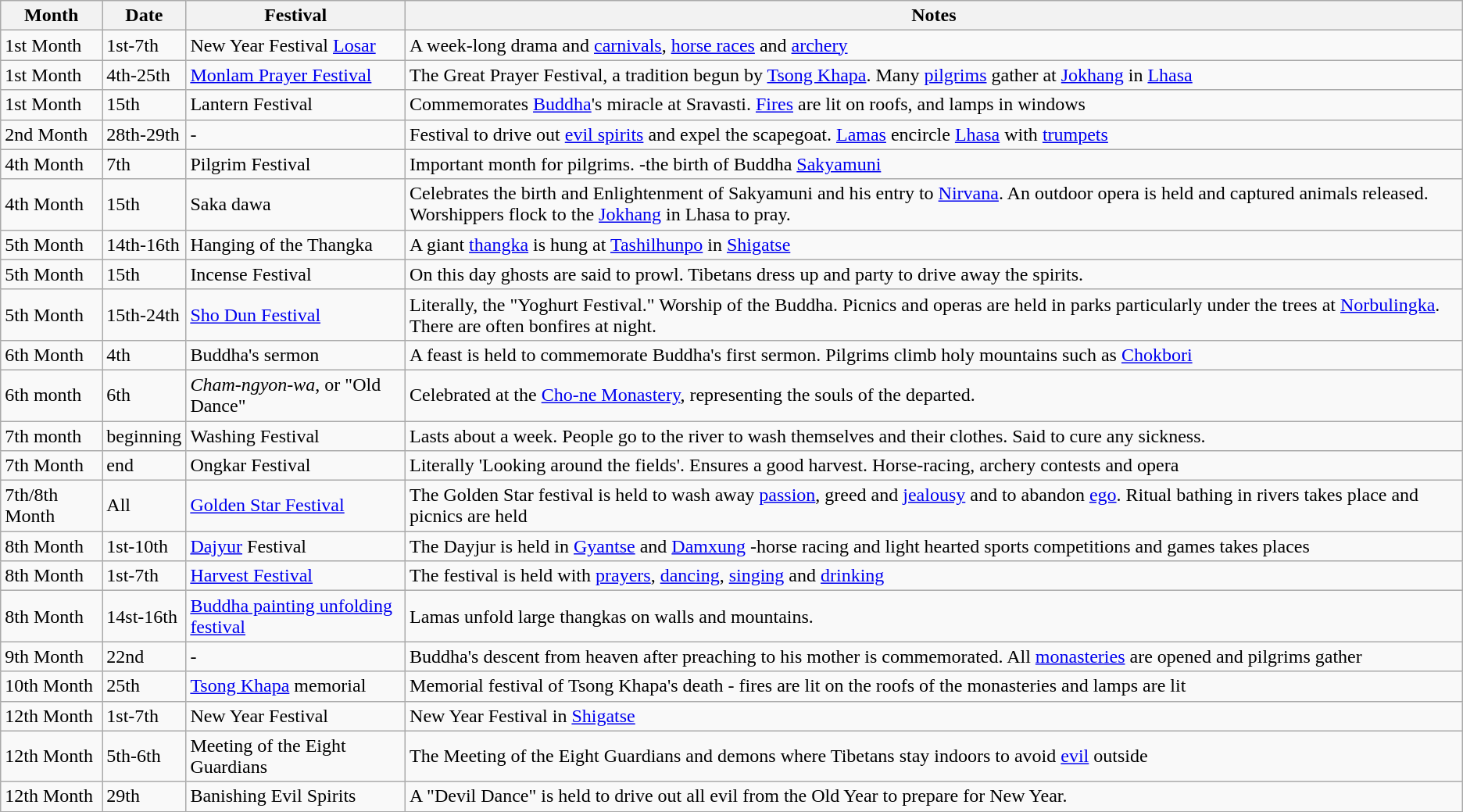<table class="wikitable">
<tr>
<th>Month</th>
<th>Date</th>
<th>Festival</th>
<th>Notes</th>
</tr>
<tr>
<td>1st Month</td>
<td>1st-7th</td>
<td>New Year Festival <a href='#'>Losar</a></td>
<td>A week-long drama and <a href='#'>carnivals</a>, <a href='#'>horse races</a> and <a href='#'>archery</a></td>
</tr>
<tr>
<td>1st Month</td>
<td>4th-25th</td>
<td><a href='#'>Monlam Prayer Festival</a></td>
<td>The Great Prayer Festival, a tradition begun by <a href='#'>Tsong Khapa</a>. Many <a href='#'>pilgrims</a> gather at <a href='#'>Jokhang</a> in <a href='#'>Lhasa</a></td>
</tr>
<tr>
<td>1st Month</td>
<td>15th</td>
<td>Lantern Festival</td>
<td>Commemorates <a href='#'>Buddha</a>'s miracle at Sravasti. <a href='#'>Fires</a> are lit on roofs, and lamps in windows</td>
</tr>
<tr>
<td>2nd Month</td>
<td>28th-29th</td>
<td>-</td>
<td>Festival to drive out <a href='#'>evil spirits</a> and expel the scapegoat. <a href='#'>Lamas</a> encircle <a href='#'>Lhasa</a> with <a href='#'>trumpets</a></td>
</tr>
<tr>
<td>4th Month</td>
<td>7th</td>
<td>Pilgrim Festival</td>
<td>Important month for pilgrims. -the birth of Buddha <a href='#'>Sakyamuni</a></td>
</tr>
<tr>
<td>4th Month</td>
<td>15th</td>
<td>Saka dawa</td>
<td>Celebrates the birth and Enlightenment of Sakyamuni and his entry to <a href='#'>Nirvana</a>. An outdoor opera is held and captured animals released. Worshippers flock to the <a href='#'>Jokhang</a> in Lhasa to pray.</td>
</tr>
<tr>
<td>5th Month</td>
<td>14th-16th</td>
<td>Hanging of the Thangka</td>
<td>A giant <a href='#'>thangka</a> is hung at <a href='#'>Tashilhunpo</a> in <a href='#'>Shigatse</a></td>
</tr>
<tr>
<td>5th Month</td>
<td>15th</td>
<td>Incense Festival</td>
<td>On this day ghosts are said to prowl. Tibetans dress up and party to drive away the spirits.</td>
</tr>
<tr>
<td>5th Month</td>
<td>15th-24th</td>
<td><a href='#'>Sho Dun Festival</a></td>
<td>Literally, the "Yoghurt Festival." Worship of the Buddha. Picnics and operas are held in parks particularly under the trees at <a href='#'>Norbulingka</a>. There are often bonfires at night.</td>
</tr>
<tr>
<td>6th Month</td>
<td>4th</td>
<td>Buddha's sermon</td>
<td>A feast is held to commemorate Buddha's first sermon. Pilgrims climb holy mountains such as <a href='#'>Chokbori</a></td>
</tr>
<tr>
<td>6th month</td>
<td>6th</td>
<td><em>Cham-ngyon-wa</em>, or "Old Dance"</td>
<td>Celebrated at the <a href='#'>Cho-ne Monastery</a>, representing the souls of the departed.</td>
</tr>
<tr>
<td>7th month</td>
<td>beginning</td>
<td>Washing Festival</td>
<td>Lasts about a week. People go to the river to wash themselves and their clothes. Said to cure any sickness.</td>
</tr>
<tr>
<td>7th Month</td>
<td>end</td>
<td>Ongkar Festival</td>
<td>Literally 'Looking around the fields'. Ensures a good harvest. Horse-racing, archery contests and opera</td>
</tr>
<tr>
<td>7th/8th Month</td>
<td>All</td>
<td><a href='#'>Golden Star Festival</a></td>
<td>The Golden Star festival is held to wash away <a href='#'>passion</a>, greed and <a href='#'>jealousy</a> and to abandon <a href='#'>ego</a>. Ritual bathing in rivers takes place and picnics are held</td>
</tr>
<tr>
<td>8th Month</td>
<td>1st-10th</td>
<td><a href='#'>Dajyur</a> Festival</td>
<td>The Dayjur is held in <a href='#'>Gyantse</a> and <a href='#'>Damxung</a> -horse racing and light hearted sports competitions and games takes places</td>
</tr>
<tr>
<td>8th Month</td>
<td>1st-7th</td>
<td><a href='#'>Harvest Festival</a></td>
<td>The festival is held with <a href='#'>prayers</a>, <a href='#'>dancing</a>, <a href='#'>singing</a> and <a href='#'>drinking</a></td>
</tr>
<tr>
<td>8th Month</td>
<td>14st-16th</td>
<td><a href='#'>Buddha painting unfolding festival</a></td>
<td>Lamas unfold large thangkas on walls and mountains.</td>
</tr>
<tr>
<td>9th Month</td>
<td>22nd</td>
<td>-</td>
<td>Buddha's descent from heaven after preaching to his mother is commemorated. All <a href='#'>monasteries</a> are opened and pilgrims gather</td>
</tr>
<tr>
<td>10th Month</td>
<td>25th</td>
<td><a href='#'>Tsong Khapa</a> memorial</td>
<td>Memorial festival of Tsong Khapa's death - fires are lit on the roofs of the monasteries and lamps are lit</td>
</tr>
<tr>
<td>12th Month</td>
<td>1st-7th</td>
<td>New Year Festival</td>
<td>New Year Festival in <a href='#'>Shigatse</a></td>
</tr>
<tr>
<td>12th Month</td>
<td>5th-6th</td>
<td>Meeting of the Eight Guardians</td>
<td>The Meeting of the Eight Guardians and demons where Tibetans stay indoors to avoid <a href='#'>evil</a> outside</td>
</tr>
<tr>
<td>12th Month</td>
<td>29th</td>
<td>Banishing Evil Spirits</td>
<td>A "Devil Dance" is held to drive out all evil from the Old Year to prepare for New Year.</td>
</tr>
<tr>
</tr>
</table>
